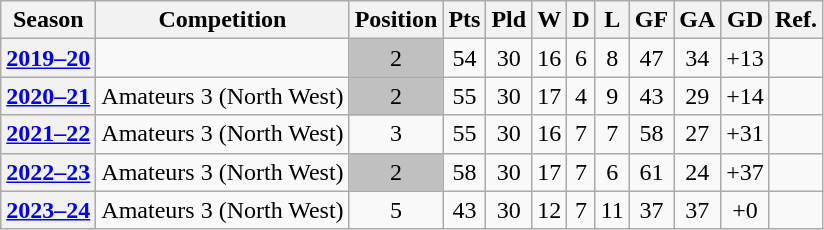<table class="wikitable plainrowheaders" style="text-align:center;">
<tr>
<th scope="col">Season</th>
<th scope="col">Competition</th>
<th>Position</th>
<th>Pts</th>
<th scope="col">Pld</th>
<th scope="col">W</th>
<th scope="col">D</th>
<th scope="col">L</th>
<th scope="col">GF</th>
<th scope="col">GA</th>
<th scope="col">GD</th>
<th>Ref.</th>
</tr>
<tr>
<th scope="row" style="text-align:center"><a href='#'>2019–20</a></th>
<td align="left"></td>
<td style="text-align:center; background:silver;">2</td>
<td>54</td>
<td>30</td>
<td>16</td>
<td>6</td>
<td>8</td>
<td>47</td>
<td>34</td>
<td>+13</td>
<td></td>
</tr>
<tr>
<th scope="row" style="text-align:center"><a href='#'>2020–21</a></th>
<td align="left">Amateurs 3 (North West)</td>
<td style="text-align:center; background:silver;">2</td>
<td>55</td>
<td>30</td>
<td>17</td>
<td>4</td>
<td>9</td>
<td>43</td>
<td>29</td>
<td>+14</td>
<td></td>
</tr>
<tr>
<th scope="row" style="text-align:center"><a href='#'>2021–22</a></th>
<td align="left">Amateurs 3 (North West)</td>
<td>3</td>
<td>55</td>
<td>30</td>
<td>16</td>
<td>7</td>
<td>7</td>
<td>58</td>
<td>27</td>
<td>+31</td>
<td></td>
</tr>
<tr>
<th scope="row" style="text-align:center"><a href='#'>2022–23</a></th>
<td align="left">Amateurs 3 (North West)</td>
<td style="text-align:center; background:silver;">2</td>
<td>58</td>
<td>30</td>
<td>17</td>
<td>7</td>
<td>6</td>
<td>61</td>
<td>24</td>
<td>+37</td>
<td></td>
</tr>
<tr>
<th scope="row" style="text-align:center"><a href='#'>2023–24</a></th>
<td align="left">Amateurs 3 (North West)</td>
<td>5</td>
<td>43</td>
<td>30</td>
<td>12</td>
<td>7</td>
<td>11</td>
<td>37</td>
<td>37</td>
<td>+0</td>
<td></td>
</tr>
</table>
